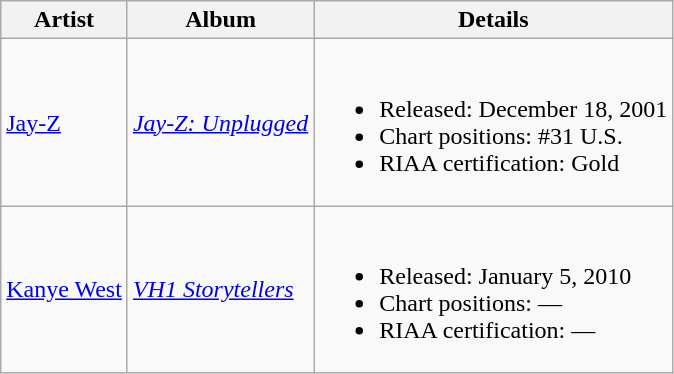<table class="wikitable sortable">
<tr>
<th>Artist</th>
<th>Album</th>
<th class="unsortable">Details</th>
</tr>
<tr>
<td><a href='#'>Jay-Z</a></td>
<td><em><a href='#'>Jay-Z: Unplugged</a></em></td>
<td><br><ul><li>Released: December 18, 2001</li><li>Chart positions: #31 U.S.</li><li>RIAA certification: Gold</li></ul></td>
</tr>
<tr>
<td><a href='#'>Kanye West</a></td>
<td><em><a href='#'>VH1 Storytellers</a></em></td>
<td><br><ul><li>Released: January 5, 2010</li><li>Chart positions: —</li><li>RIAA certification: —</li></ul></td>
</tr>
</table>
